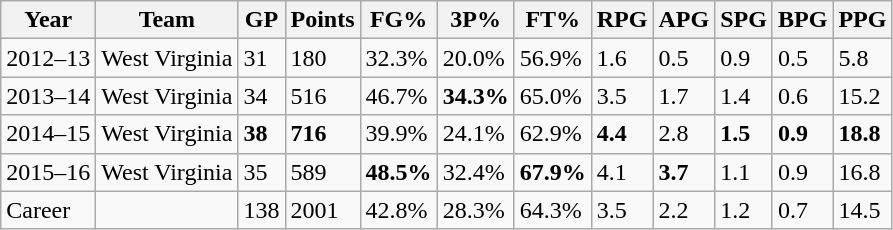<table class="wikitable">
<tr>
<th>Year</th>
<th>Team</th>
<th>GP</th>
<th>Points</th>
<th>FG%</th>
<th>3P%</th>
<th>FT%</th>
<th>RPG</th>
<th>APG</th>
<th>SPG</th>
<th>BPG</th>
<th>PPG</th>
</tr>
<tr>
<td>2012–13</td>
<td>West Virginia</td>
<td>31</td>
<td>180</td>
<td>32.3%</td>
<td>20.0%</td>
<td>56.9%</td>
<td>1.6</td>
<td>0.5</td>
<td>0.9</td>
<td>0.5</td>
<td>5.8</td>
</tr>
<tr>
<td>2013–14</td>
<td>West Virginia</td>
<td>34</td>
<td>516</td>
<td>46.7%</td>
<td><strong>34.3%</strong></td>
<td>65.0%</td>
<td>3.5</td>
<td>1.7</td>
<td>1.4</td>
<td>0.6</td>
<td>15.2</td>
</tr>
<tr>
<td>2014–15</td>
<td>West Virginia</td>
<td><strong>38</strong></td>
<td><strong>716</strong></td>
<td>39.9%</td>
<td>24.1%</td>
<td>62.9%</td>
<td><strong>4.4</strong></td>
<td>2.8</td>
<td><strong>1.5</strong></td>
<td><strong>0.9</strong></td>
<td><strong>18.8</strong></td>
</tr>
<tr>
<td>2015–16</td>
<td>West Virginia</td>
<td>35</td>
<td>589</td>
<td><strong>48.5%</strong></td>
<td>32.4%</td>
<td><strong>67.9%</strong></td>
<td>4.1</td>
<td><strong>3.7</strong></td>
<td>1.1</td>
<td>0.9</td>
<td>16.8</td>
</tr>
<tr>
<td>Career</td>
<td></td>
<td>138</td>
<td>2001</td>
<td>42.8%</td>
<td>28.3%</td>
<td>64.3%</td>
<td>3.5</td>
<td>2.2</td>
<td>1.2</td>
<td>0.7</td>
<td>14.5</td>
</tr>
</table>
